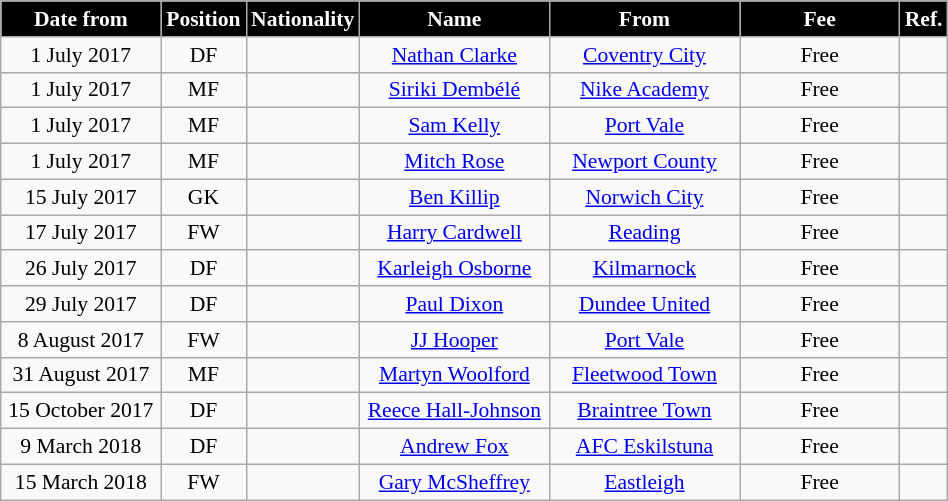<table class="wikitable"  style="text-align:center; font-size:90%; ">
<tr>
<th style="background:#000000; color:#FFFFFF; width:100px;">Date from</th>
<th style="background:#000000; color:#FFFFFF; width:50px;">Position</th>
<th style="background:#000000; color:#FFFFFF; width:50px;">Nationality</th>
<th style="background:#000000; color:#FFFFFF; width:120px;">Name</th>
<th style="background:#000000; color:#FFFFFF; width:120px;">From</th>
<th style="background:#000000; color:#FFFFFF; width:100px;">Fee</th>
<th style="background:#000000; color:#FFFFFF; width:25px;">Ref.</th>
</tr>
<tr>
<td>1 July 2017</td>
<td>DF</td>
<td></td>
<td><a href='#'>Nathan Clarke</a></td>
<td> <a href='#'>Coventry City</a></td>
<td>Free</td>
<td></td>
</tr>
<tr>
<td>1 July 2017</td>
<td>MF</td>
<td></td>
<td><a href='#'>Siriki Dembélé</a></td>
<td><a href='#'>Nike Academy</a></td>
<td>Free</td>
<td></td>
</tr>
<tr>
<td>1 July 2017</td>
<td>MF</td>
<td></td>
<td><a href='#'>Sam Kelly</a></td>
<td> <a href='#'>Port Vale</a></td>
<td>Free</td>
<td></td>
</tr>
<tr>
<td>1 July 2017</td>
<td>MF</td>
<td></td>
<td><a href='#'>Mitch Rose</a></td>
<td> <a href='#'>Newport County</a></td>
<td>Free</td>
<td></td>
</tr>
<tr>
<td>15 July 2017</td>
<td>GK</td>
<td></td>
<td><a href='#'>Ben Killip</a></td>
<td> <a href='#'>Norwich City</a></td>
<td>Free</td>
<td></td>
</tr>
<tr>
<td>17 July 2017</td>
<td>FW</td>
<td></td>
<td><a href='#'>Harry Cardwell</a></td>
<td> <a href='#'>Reading</a></td>
<td>Free</td>
<td></td>
</tr>
<tr>
<td>26 July 2017</td>
<td>DF</td>
<td></td>
<td><a href='#'>Karleigh Osborne</a></td>
<td> <a href='#'>Kilmarnock</a></td>
<td>Free</td>
<td></td>
</tr>
<tr>
<td>29 July 2017</td>
<td>DF</td>
<td></td>
<td><a href='#'>Paul Dixon</a></td>
<td> <a href='#'>Dundee United</a></td>
<td>Free</td>
<td></td>
</tr>
<tr>
<td>8 August 2017</td>
<td>FW</td>
<td></td>
<td><a href='#'>JJ Hooper</a></td>
<td> <a href='#'>Port Vale</a></td>
<td>Free</td>
<td></td>
</tr>
<tr>
<td>31 August 2017</td>
<td>MF</td>
<td></td>
<td><a href='#'>Martyn Woolford</a></td>
<td> <a href='#'>Fleetwood Town</a></td>
<td>Free</td>
<td></td>
</tr>
<tr>
<td>15 October 2017</td>
<td>DF</td>
<td></td>
<td><a href='#'>Reece Hall-Johnson</a></td>
<td> <a href='#'>Braintree Town</a></td>
<td>Free</td>
<td></td>
</tr>
<tr>
<td>9 March 2018</td>
<td>DF</td>
<td></td>
<td><a href='#'>Andrew Fox</a></td>
<td> <a href='#'>AFC Eskilstuna</a></td>
<td>Free</td>
<td></td>
</tr>
<tr>
<td>15 March 2018</td>
<td>FW</td>
<td></td>
<td><a href='#'>Gary McSheffrey</a></td>
<td> <a href='#'>Eastleigh</a></td>
<td>Free</td>
<td></td>
</tr>
</table>
